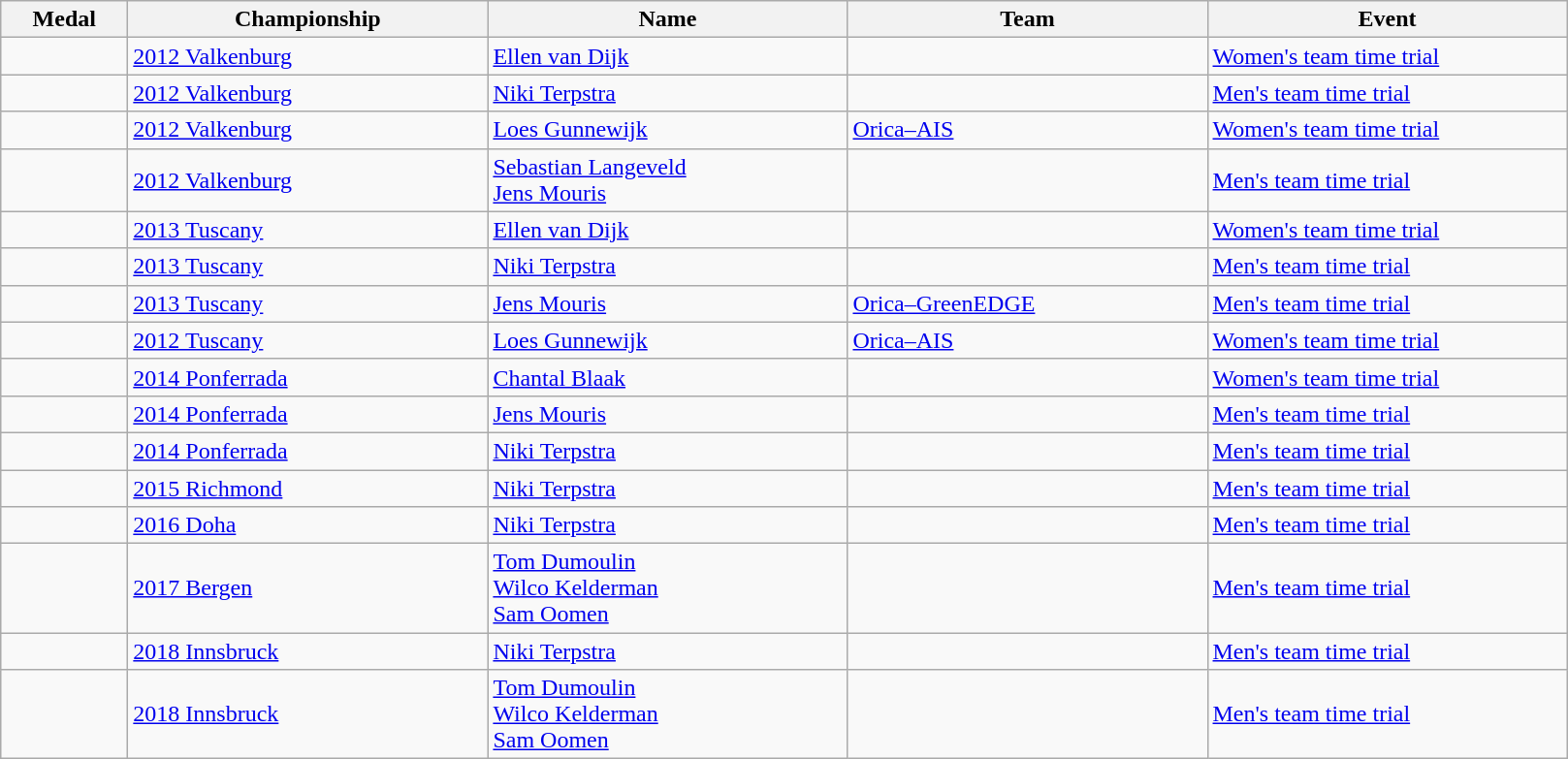<table class="wikitable sortable">
<tr>
<th style="width:5em">Medal</th>
<th style="width:15em">Championship</th>
<th style="width:15em">Name</th>
<th style="width:15em">Team</th>
<th style="width:15em">Event</th>
</tr>
<tr>
<td></td>
<td> <a href='#'>2012 Valkenburg</a></td>
<td><a href='#'>Ellen van Dijk</a></td>
<td> </td>
<td><a href='#'>Women's team time trial</a></td>
</tr>
<tr>
<td></td>
<td> <a href='#'>2012 Valkenburg</a></td>
<td><a href='#'>Niki Terpstra</a></td>
<td> </td>
<td><a href='#'>Men's team time trial</a></td>
</tr>
<tr>
<td></td>
<td> <a href='#'>2012 Valkenburg</a></td>
<td><a href='#'>Loes Gunnewijk</a></td>
<td> <a href='#'>Orica–AIS</a></td>
<td><a href='#'>Women's team time trial</a></td>
</tr>
<tr>
<td></td>
<td> <a href='#'>2012 Valkenburg</a></td>
<td><a href='#'>Sebastian Langeveld</a><br><a href='#'>Jens Mouris</a></td>
<td> </td>
<td><a href='#'>Men's team time trial</a></td>
</tr>
<tr>
<td></td>
<td> <a href='#'>2013 Tuscany</a></td>
<td><a href='#'>Ellen van Dijk</a></td>
<td> </td>
<td><a href='#'>Women's team time trial</a></td>
</tr>
<tr>
<td></td>
<td> <a href='#'>2013 Tuscany</a></td>
<td><a href='#'>Niki Terpstra</a></td>
<td> </td>
<td><a href='#'>Men's team time trial</a></td>
</tr>
<tr>
<td></td>
<td> <a href='#'>2013 Tuscany</a></td>
<td><a href='#'>Jens Mouris</a></td>
<td> <a href='#'>Orica–GreenEDGE</a></td>
<td><a href='#'>Men's team time trial</a></td>
</tr>
<tr>
<td></td>
<td> <a href='#'>2012 Tuscany</a></td>
<td><a href='#'>Loes Gunnewijk</a></td>
<td> <a href='#'>Orica–AIS</a></td>
<td><a href='#'>Women's team time trial</a></td>
</tr>
<tr>
<td></td>
<td> <a href='#'>2014 Ponferrada</a></td>
<td><a href='#'>Chantal Blaak</a></td>
<td> </td>
<td><a href='#'>Women's team time trial</a></td>
</tr>
<tr>
<td></td>
<td> <a href='#'>2014 Ponferrada</a></td>
<td><a href='#'>Jens Mouris</a></td>
<td> </td>
<td><a href='#'>Men's team time trial</a></td>
</tr>
<tr>
<td></td>
<td> <a href='#'>2014 Ponferrada</a></td>
<td><a href='#'>Niki Terpstra</a></td>
<td> </td>
<td><a href='#'>Men's team time trial</a></td>
</tr>
<tr>
<td></td>
<td> <a href='#'>2015 Richmond</a></td>
<td><a href='#'>Niki Terpstra</a></td>
<td> </td>
<td><a href='#'>Men's team time trial</a></td>
</tr>
<tr>
<td></td>
<td> <a href='#'>2016 Doha</a></td>
<td><a href='#'>Niki Terpstra</a></td>
<td> </td>
<td><a href='#'>Men's team time trial</a></td>
</tr>
<tr>
<td></td>
<td> <a href='#'>2017 Bergen</a></td>
<td><a href='#'>Tom Dumoulin</a><br><a href='#'>Wilco Kelderman</a><br><a href='#'>Sam Oomen</a></td>
<td> </td>
<td><a href='#'>Men's team time trial</a></td>
</tr>
<tr>
<td></td>
<td> <a href='#'>2018 Innsbruck</a></td>
<td><a href='#'>Niki Terpstra</a></td>
<td> </td>
<td><a href='#'>Men's team time trial</a></td>
</tr>
<tr>
<td></td>
<td> <a href='#'>2018 Innsbruck</a></td>
<td><a href='#'>Tom Dumoulin</a><br><a href='#'>Wilco Kelderman</a><br><a href='#'>Sam Oomen</a></td>
<td> </td>
<td><a href='#'>Men's team time trial</a></td>
</tr>
</table>
